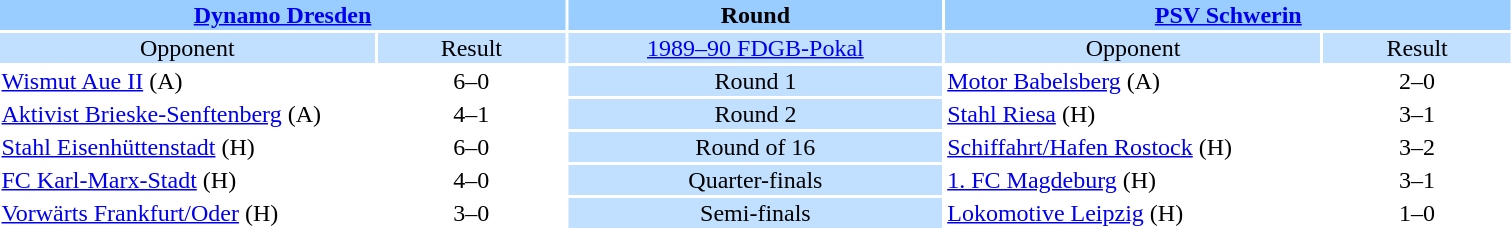<table style="width:80%; text-align:center;">
<tr style="vertical-align:top; background:#99CCFF;">
<th colspan="2"><a href='#'>Dynamo Dresden</a></th>
<th style="width:20%">Round</th>
<th colspan="2"><a href='#'>PSV Schwerin</a></th>
</tr>
<tr style="vertical-align:top; background:#c1e0ff;">
<td style="width:20%">Opponent</td>
<td style="width:10%">Result</td>
<td><a href='#'>1989–90 FDGB-Pokal</a></td>
<td style="width:20%">Opponent</td>
<td style="width:10%">Result</td>
</tr>
<tr>
<td align="left"><a href='#'>Wismut Aue II</a> (A)</td>
<td>6–0</td>
<td style="background:#C1E0FF;">Round 1</td>
<td align="left"><a href='#'>Motor Babelsberg</a> (A)</td>
<td>2–0</td>
</tr>
<tr>
<td align="left"><a href='#'>Aktivist Brieske-Senftenberg</a> (A)</td>
<td>4–1</td>
<td style="background:#C1E0FF;">Round 2</td>
<td align="left"><a href='#'>Stahl Riesa</a> (H)</td>
<td>3–1</td>
</tr>
<tr>
<td align="left"><a href='#'>Stahl Eisenhüttenstadt</a> (H)</td>
<td>6–0</td>
<td style="background:#C1E0FF;">Round of 16</td>
<td align="left"><a href='#'>Schiffahrt/Hafen Rostock</a> (H)</td>
<td>3–2</td>
</tr>
<tr>
<td align="left"><a href='#'>FC Karl-Marx-Stadt</a> (H)</td>
<td>4–0</td>
<td style="background:#C1E0FF;">Quarter-finals</td>
<td align="left"><a href='#'>1. FC Magdeburg</a> (H)</td>
<td>3–1</td>
</tr>
<tr>
<td align="left"><a href='#'>Vorwärts Frankfurt/Oder</a> (H)</td>
<td>3–0</td>
<td style="background:#C1E0FF;">Semi-finals</td>
<td align="left"><a href='#'>Lokomotive Leipzig</a> (H)</td>
<td>1–0</td>
</tr>
</table>
